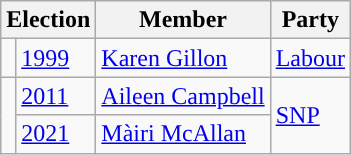<table class="wikitable">
<tr>
<th colspan="2">Election</th>
<th>Member</th>
<th>Party</th>
</tr>
<tr>
<td style="background-color: "></td>
<td><a href='#'>1999</a></td>
<td><a href='#'>Karen Gillon</a></td>
<td><a href='#'>Labour</a></td>
</tr>
<tr>
<td rowspan=2 style="background-color: "></td>
<td><a href='#'>2011</a></td>
<td><a href='#'>Aileen Campbell</a></td>
<td rowspan=2><a href='#'>SNP</a></td>
</tr>
<tr>
<td><a href='#'>2021</a></td>
<td><a href='#'>Màiri McAllan</a></td>
</tr>
</table>
